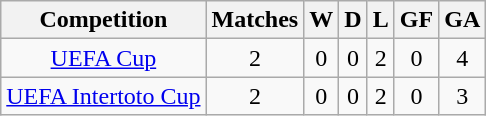<table class="wikitable" style="text-align:center;">
<tr>
<th>Competition</th>
<th>Matches</th>
<th>W</th>
<th>D</th>
<th>L</th>
<th>GF</th>
<th>GA</th>
</tr>
<tr>
<td><a href='#'>UEFA Cup</a></td>
<td>2</td>
<td>0</td>
<td>0</td>
<td>2</td>
<td>0</td>
<td>4</td>
</tr>
<tr>
<td><a href='#'>UEFA Intertoto Cup</a></td>
<td>2</td>
<td>0</td>
<td>0</td>
<td>2</td>
<td>0</td>
<td>3</td>
</tr>
</table>
